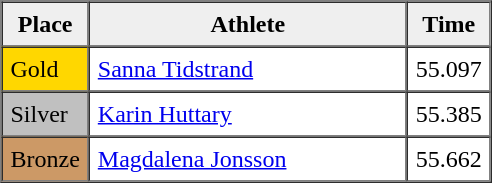<table border=1 cellpadding=5 cellspacing=0>
<tr>
<th style="background:#efefef;" width="20">Place</th>
<th style="background:#efefef;" width="200">Athlete</th>
<th style="background:#efefef;" width="20">Time</th>
</tr>
<tr align=left>
<td style="background:gold;">Gold</td>
<td><a href='#'>Sanna Tidstrand</a></td>
<td>55.097</td>
</tr>
<tr align=left>
<td style="background:silver;">Silver</td>
<td><a href='#'>Karin Huttary</a></td>
<td>55.385</td>
</tr>
<tr align=left>
<td style="background:#CC9966;">Bronze</td>
<td><a href='#'>Magdalena Jonsson</a></td>
<td>55.662</td>
</tr>
</table>
